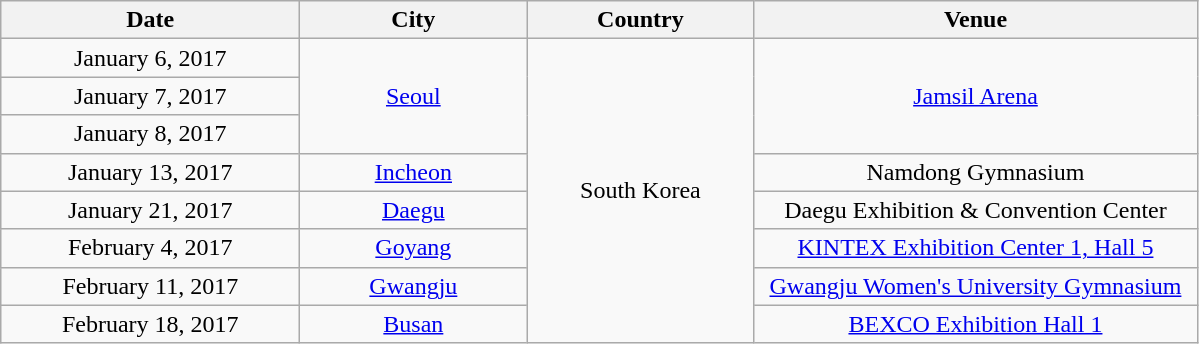<table class="wikitable" style="text-align:center;">
<tr>
<th scope="col" style="width:12em;">Date</th>
<th scope="col" style="width:9em;">City</th>
<th scope="col" style="width:9em;">Country</th>
<th scope="col" style="width:18em;">Venue</th>
</tr>
<tr>
<td>January 6, 2017</td>
<td rowspan="3"><a href='#'>Seoul</a></td>
<td rowspan="8">South Korea</td>
<td rowspan="3"><a href='#'>Jamsil Arena</a></td>
</tr>
<tr>
<td>January 7, 2017</td>
</tr>
<tr>
<td>January 8, 2017</td>
</tr>
<tr>
<td>January 13, 2017</td>
<td><a href='#'>Incheon</a></td>
<td>Namdong Gymnasium</td>
</tr>
<tr>
<td>January 21, 2017</td>
<td><a href='#'>Daegu</a></td>
<td>Daegu Exhibition & Convention Center</td>
</tr>
<tr>
<td>February 4, 2017</td>
<td><a href='#'>Goyang</a></td>
<td><a href='#'>KINTEX Exhibition Center 1, Hall 5</a></td>
</tr>
<tr>
<td>February 11, 2017</td>
<td><a href='#'>Gwangju</a></td>
<td><a href='#'>Gwangju Women's University Gymnasium</a></td>
</tr>
<tr>
<td>February 18, 2017</td>
<td><a href='#'>Busan</a></td>
<td><a href='#'>BEXCO Exhibition Hall 1</a></td>
</tr>
</table>
